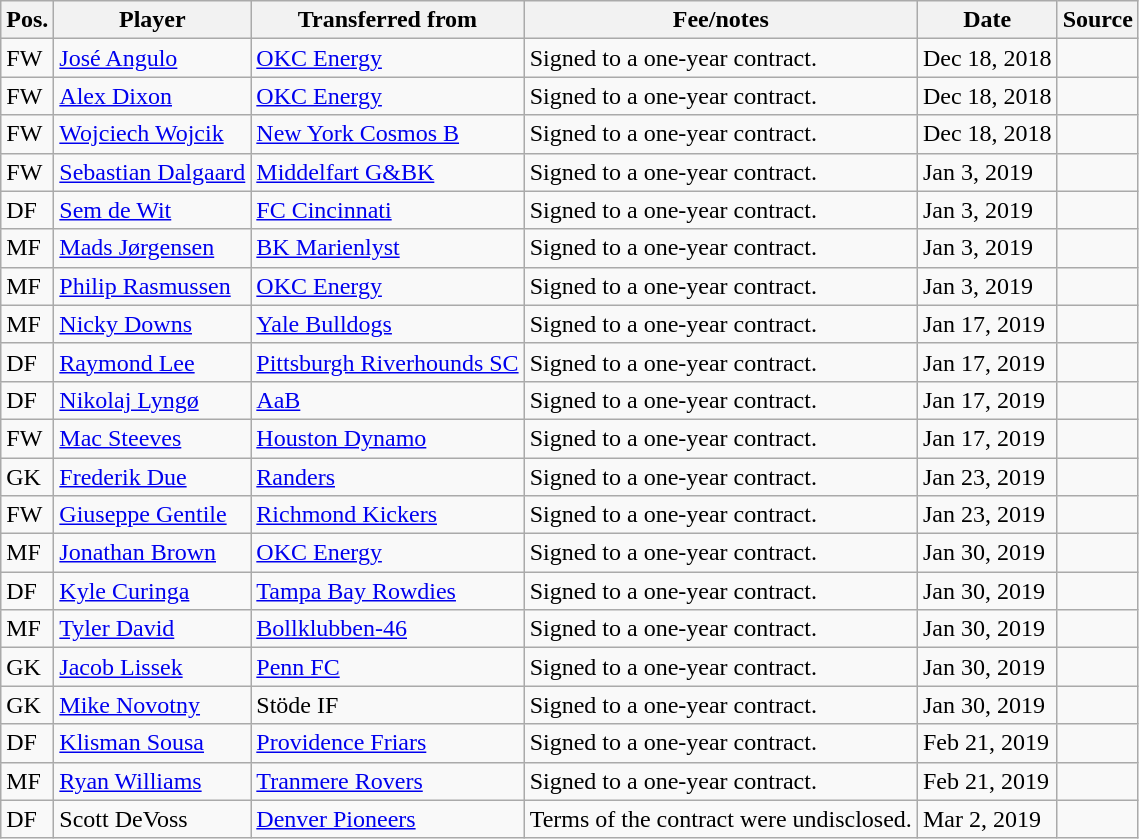<table class="wikitable sortable" style="text-align: left">
<tr>
<th><strong>Pos.</strong></th>
<th><strong>Player</strong></th>
<th><strong>Transferred from</strong></th>
<th><strong>Fee/notes</strong></th>
<th><strong>Date</strong></th>
<th><strong>Source</strong></th>
</tr>
<tr>
<td>FW</td>
<td> <a href='#'>José Angulo</a></td>
<td> <a href='#'>OKC Energy</a></td>
<td>Signed to a one-year contract.</td>
<td>Dec 18, 2018</td>
<td align=center></td>
</tr>
<tr>
<td>FW</td>
<td> <a href='#'>Alex Dixon</a></td>
<td> <a href='#'>OKC Energy</a></td>
<td>Signed to a one-year contract.</td>
<td>Dec 18, 2018</td>
<td align=center></td>
</tr>
<tr>
<td>FW</td>
<td> <a href='#'>Wojciech Wojcik</a></td>
<td> <a href='#'>New York Cosmos B</a></td>
<td>Signed to a one-year contract.</td>
<td>Dec 18, 2018</td>
<td align=center></td>
</tr>
<tr>
<td>FW</td>
<td> <a href='#'>Sebastian Dalgaard</a></td>
<td> <a href='#'>Middelfart G&BK</a></td>
<td>Signed to a one-year contract.</td>
<td>Jan 3, 2019</td>
<td align=center></td>
</tr>
<tr>
<td>DF</td>
<td> <a href='#'>Sem de Wit</a></td>
<td> <a href='#'>FC Cincinnati</a></td>
<td>Signed to a one-year contract.</td>
<td>Jan 3, 2019</td>
<td align=center></td>
</tr>
<tr>
<td>MF</td>
<td> <a href='#'>Mads Jørgensen</a></td>
<td> <a href='#'>BK Marienlyst</a></td>
<td>Signed to a one-year contract.</td>
<td>Jan 3, 2019</td>
<td align=center></td>
</tr>
<tr>
<td>MF</td>
<td> <a href='#'>Philip Rasmussen</a></td>
<td> <a href='#'>OKC Energy</a></td>
<td>Signed to a one-year contract.</td>
<td>Jan 3, 2019</td>
<td align=center></td>
</tr>
<tr>
<td>MF</td>
<td> <a href='#'>Nicky Downs</a></td>
<td> <a href='#'>Yale Bulldogs</a></td>
<td>Signed to a one-year contract.</td>
<td>Jan 17, 2019</td>
<td align=center></td>
</tr>
<tr>
<td>DF</td>
<td> <a href='#'>Raymond Lee</a></td>
<td> <a href='#'>Pittsburgh Riverhounds SC</a></td>
<td>Signed to a one-year contract.</td>
<td>Jan 17, 2019</td>
<td align=center></td>
</tr>
<tr>
<td>DF</td>
<td> <a href='#'>Nikolaj Lyngø</a></td>
<td> <a href='#'>AaB</a></td>
<td>Signed to a one-year contract.</td>
<td>Jan 17, 2019</td>
<td align=center></td>
</tr>
<tr>
<td>FW</td>
<td> <a href='#'>Mac Steeves</a></td>
<td> <a href='#'>Houston Dynamo</a></td>
<td>Signed to a one-year contract.</td>
<td>Jan 17, 2019</td>
<td align=center></td>
</tr>
<tr>
<td>GK</td>
<td> <a href='#'>Frederik Due</a></td>
<td> <a href='#'>Randers</a></td>
<td>Signed to a one-year contract.</td>
<td>Jan 23, 2019</td>
<td align=center></td>
</tr>
<tr>
<td>FW</td>
<td> <a href='#'>Giuseppe Gentile</a></td>
<td> <a href='#'>Richmond Kickers</a></td>
<td>Signed to a one-year contract.</td>
<td>Jan 23, 2019</td>
<td align=center></td>
</tr>
<tr>
<td>MF</td>
<td> <a href='#'>Jonathan Brown</a></td>
<td> <a href='#'>OKC Energy</a></td>
<td>Signed to a one-year contract.</td>
<td>Jan 30, 2019</td>
<td align=center></td>
</tr>
<tr>
<td>DF</td>
<td> <a href='#'>Kyle Curinga</a></td>
<td> <a href='#'>Tampa Bay Rowdies</a></td>
<td>Signed to a one-year contract.</td>
<td>Jan 30, 2019</td>
<td align=center></td>
</tr>
<tr>
<td>MF</td>
<td> <a href='#'>Tyler David</a></td>
<td> <a href='#'>Bollklubben-46</a></td>
<td>Signed to a one-year contract.</td>
<td>Jan 30, 2019</td>
<td align=center></td>
</tr>
<tr>
<td>GK</td>
<td> <a href='#'>Jacob Lissek</a></td>
<td> <a href='#'>Penn FC</a></td>
<td>Signed to a one-year contract.</td>
<td>Jan 30, 2019</td>
<td align=center></td>
</tr>
<tr>
<td>GK</td>
<td> <a href='#'>Mike Novotny</a></td>
<td> Stöde IF</td>
<td>Signed to a one-year contract.</td>
<td>Jan 30, 2019</td>
<td align=center></td>
</tr>
<tr>
<td>DF</td>
<td> <a href='#'>Klisman Sousa</a></td>
<td> <a href='#'>Providence Friars</a></td>
<td>Signed to a one-year contract.</td>
<td>Feb 21, 2019</td>
<td align=center></td>
</tr>
<tr>
<td>MF</td>
<td> <a href='#'>Ryan Williams</a></td>
<td> <a href='#'>Tranmere Rovers</a></td>
<td>Signed to a one-year contract.</td>
<td>Feb 21, 2019</td>
<td align=center></td>
</tr>
<tr>
<td>DF</td>
<td> Scott DeVoss</td>
<td> <a href='#'>Denver Pioneers</a></td>
<td>Terms of the contract were undisclosed.</td>
<td>Mar 2, 2019</td>
<td align=center></td>
</tr>
</table>
